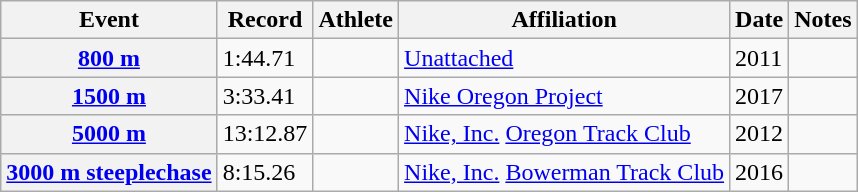<table class="wikitable plainrowheaders sortable">
<tr>
<th scope="col">Event</th>
<th scope="col">Record</th>
<th scope="col">Athlete</th>
<th scope="col">Affiliation</th>
<th scope="col">Date</th>
<th scope="col">Notes</th>
</tr>
<tr>
<th scope="row"><a href='#'>800 m</a></th>
<td>1:44.71</td>
<td></td>
<td><a href='#'>Unattached</a></td>
<td>2011</td>
<td></td>
</tr>
<tr>
<th scope="row"><a href='#'>1500 m</a></th>
<td>3:33.41</td>
<td></td>
<td><a href='#'>Nike Oregon Project</a></td>
<td>2017</td>
<td></td>
</tr>
<tr>
<th scope="row"><a href='#'>5000 m</a></th>
<td>13:12.87</td>
<td></td>
<td><a href='#'>Nike, Inc.</a> <a href='#'>Oregon Track Club</a></td>
<td>2012</td>
<td></td>
</tr>
<tr>
<th scope="row"><a href='#'>3000 m steeplechase</a></th>
<td>8:15.26</td>
<td></td>
<td><a href='#'>Nike, Inc.</a> <a href='#'>Bowerman Track Club</a></td>
<td>2016</td>
<td></td>
</tr>
</table>
